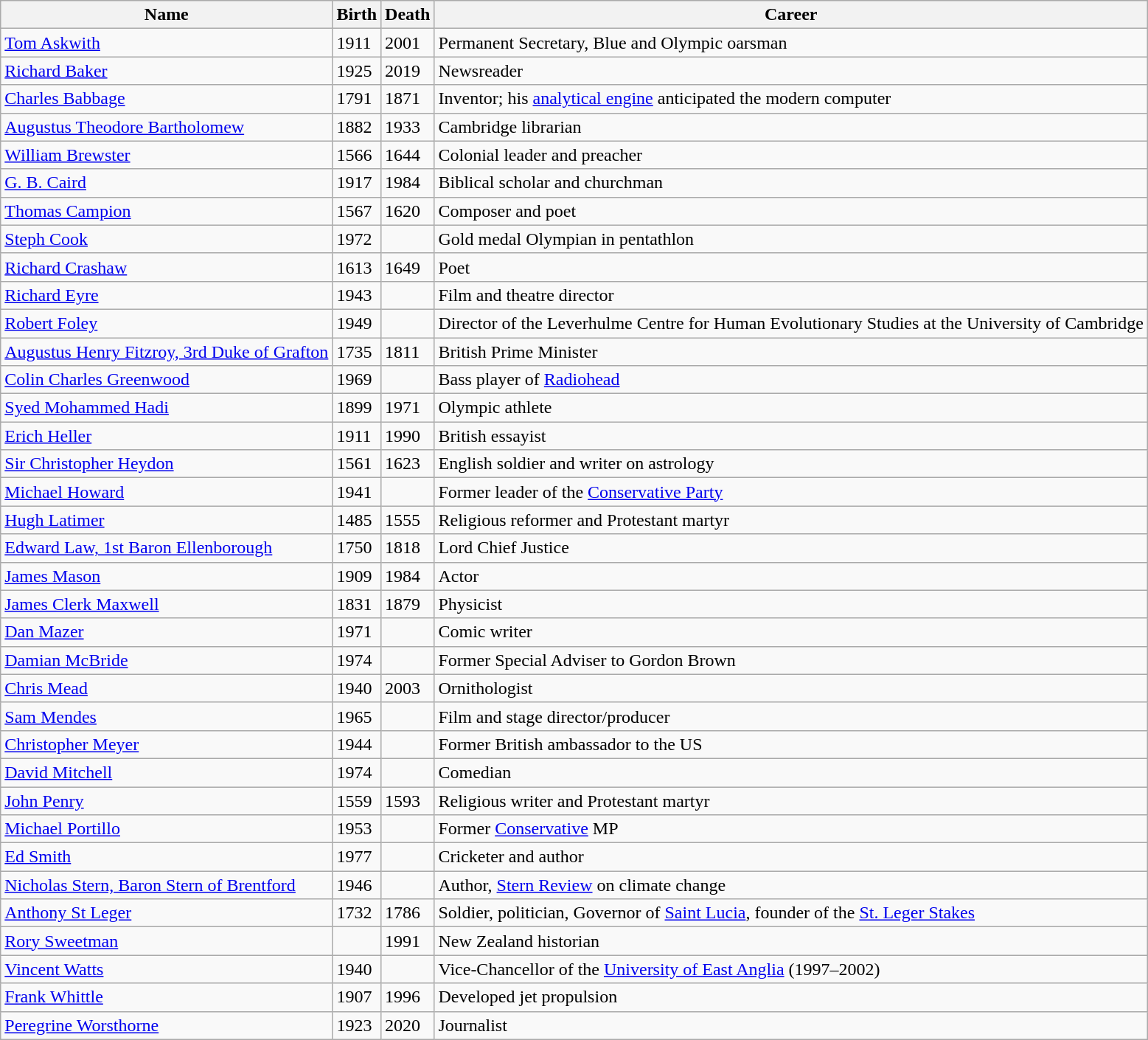<table class="wikitable sortable">
<tr>
<th>Name</th>
<th>Birth</th>
<th>Death</th>
<th class="unsortable">Career</th>
</tr>
<tr>
<td><a href='#'>Tom Askwith</a></td>
<td>1911</td>
<td>2001</td>
<td>Permanent Secretary, Blue and Olympic oarsman</td>
</tr>
<tr>
<td><a href='#'>Richard Baker</a></td>
<td>1925</td>
<td>2019</td>
<td>Newsreader</td>
</tr>
<tr>
<td><a href='#'>Charles Babbage</a></td>
<td>1791</td>
<td>1871</td>
<td>Inventor; his <a href='#'>analytical engine</a> anticipated the modern computer</td>
</tr>
<tr>
<td><a href='#'>Augustus Theodore Bartholomew</a></td>
<td>1882</td>
<td>1933</td>
<td>Cambridge librarian</td>
</tr>
<tr>
<td><a href='#'>William Brewster</a></td>
<td>1566</td>
<td>1644</td>
<td>Colonial leader and preacher</td>
</tr>
<tr>
<td><a href='#'>G. B. Caird</a></td>
<td>1917</td>
<td>1984</td>
<td>Biblical scholar and churchman</td>
</tr>
<tr>
<td><a href='#'>Thomas Campion</a></td>
<td>1567</td>
<td>1620</td>
<td>Composer and poet</td>
</tr>
<tr>
<td><a href='#'>Steph Cook</a></td>
<td>1972</td>
<td></td>
<td>Gold medal Olympian in pentathlon</td>
</tr>
<tr>
<td><a href='#'>Richard Crashaw</a></td>
<td>1613</td>
<td>1649</td>
<td>Poet</td>
</tr>
<tr>
<td><a href='#'>Richard Eyre</a></td>
<td>1943</td>
<td></td>
<td>Film and theatre director</td>
</tr>
<tr>
<td><a href='#'>Robert Foley</a></td>
<td>1949</td>
<td></td>
<td>Director of the Leverhulme Centre for Human Evolutionary Studies at the University of Cambridge</td>
</tr>
<tr>
<td><a href='#'>Augustus Henry Fitzroy, 3rd Duke of Grafton</a></td>
<td>1735</td>
<td>1811</td>
<td>British Prime Minister</td>
</tr>
<tr>
<td><a href='#'>Colin Charles Greenwood</a></td>
<td>1969</td>
<td></td>
<td>Bass player of <a href='#'>Radiohead</a></td>
</tr>
<tr>
<td><a href='#'>Syed Mohammed Hadi</a></td>
<td>1899</td>
<td>1971</td>
<td>Olympic athlete</td>
</tr>
<tr>
<td><a href='#'>Erich Heller</a></td>
<td>1911</td>
<td>1990</td>
<td>British essayist</td>
</tr>
<tr>
<td><a href='#'>Sir Christopher Heydon</a></td>
<td>1561</td>
<td>1623</td>
<td>English soldier and writer on astrology</td>
</tr>
<tr>
<td><a href='#'>Michael Howard</a></td>
<td>1941</td>
<td></td>
<td>Former leader of the <a href='#'>Conservative Party</a></td>
</tr>
<tr>
<td><a href='#'>Hugh Latimer</a></td>
<td>1485</td>
<td>1555</td>
<td>Religious reformer and Protestant martyr</td>
</tr>
<tr>
<td><a href='#'>Edward Law, 1st Baron Ellenborough</a></td>
<td>1750</td>
<td>1818</td>
<td>Lord Chief Justice</td>
</tr>
<tr>
<td><a href='#'>James Mason</a></td>
<td>1909</td>
<td>1984</td>
<td>Actor</td>
</tr>
<tr>
<td><a href='#'>James Clerk Maxwell</a></td>
<td>1831</td>
<td>1879</td>
<td>Physicist</td>
</tr>
<tr>
<td><a href='#'>Dan Mazer</a></td>
<td>1971</td>
<td></td>
<td>Comic writer</td>
</tr>
<tr>
<td><a href='#'>Damian McBride</a></td>
<td>1974</td>
<td></td>
<td>Former Special Adviser to Gordon Brown</td>
</tr>
<tr>
<td><a href='#'>Chris Mead</a></td>
<td>1940</td>
<td>2003</td>
<td>Ornithologist</td>
</tr>
<tr>
<td><a href='#'>Sam Mendes</a></td>
<td>1965</td>
<td></td>
<td>Film and stage director/producer</td>
</tr>
<tr>
<td><a href='#'>Christopher Meyer</a></td>
<td>1944</td>
<td></td>
<td>Former British ambassador to the US</td>
</tr>
<tr>
<td><a href='#'>David Mitchell</a></td>
<td>1974</td>
<td></td>
<td>Comedian</td>
</tr>
<tr>
<td><a href='#'>John Penry</a></td>
<td>1559</td>
<td>1593</td>
<td>Religious writer and Protestant martyr</td>
</tr>
<tr>
<td><a href='#'>Michael Portillo</a></td>
<td>1953</td>
<td></td>
<td>Former <a href='#'>Conservative</a> MP</td>
</tr>
<tr>
<td><a href='#'>Ed Smith</a></td>
<td>1977</td>
<td></td>
<td>Cricketer and author</td>
</tr>
<tr>
<td><a href='#'>Nicholas Stern, Baron Stern of Brentford</a></td>
<td>1946</td>
<td></td>
<td>Author, <a href='#'>Stern Review</a> on climate change</td>
</tr>
<tr>
<td><a href='#'>Anthony St Leger</a></td>
<td>1732</td>
<td>1786</td>
<td>Soldier, politician, Governor of <a href='#'>Saint Lucia</a>, founder of the <a href='#'>St. Leger Stakes</a></td>
</tr>
<tr>
<td><a href='#'>Rory Sweetman</a></td>
<td></td>
<td>1991</td>
<td>New Zealand historian</td>
</tr>
<tr>
<td><a href='#'>Vincent Watts</a></td>
<td>1940</td>
<td></td>
<td>Vice-Chancellor of the <a href='#'>University of East Anglia</a> (1997–2002)</td>
</tr>
<tr>
<td><a href='#'>Frank Whittle</a></td>
<td>1907</td>
<td>1996</td>
<td>Developed jet propulsion</td>
</tr>
<tr>
<td><a href='#'>Peregrine Worsthorne</a></td>
<td>1923</td>
<td>2020</td>
<td>Journalist</td>
</tr>
</table>
